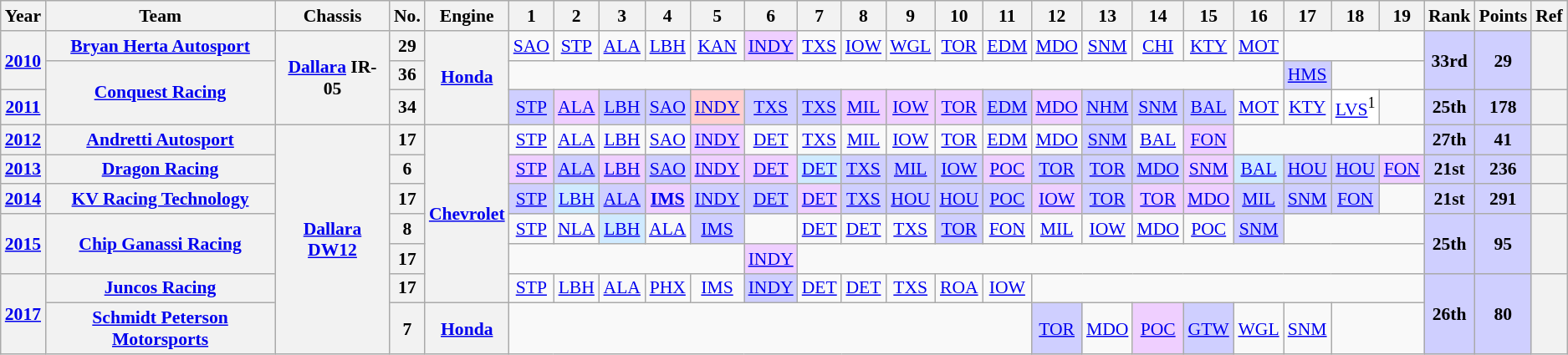<table class="wikitable" style="text-align:center; font-size:90%">
<tr>
<th>Year</th>
<th>Team</th>
<th>Chassis</th>
<th>No.</th>
<th>Engine</th>
<th>1</th>
<th>2</th>
<th>3</th>
<th>4</th>
<th>5</th>
<th>6</th>
<th>7</th>
<th>8</th>
<th>9</th>
<th>10</th>
<th>11</th>
<th>12</th>
<th>13</th>
<th>14</th>
<th>15</th>
<th>16</th>
<th>17</th>
<th>18</th>
<th>19</th>
<th>Rank</th>
<th>Points</th>
<th>Ref</th>
</tr>
<tr>
<th rowspan=2><a href='#'>2010</a></th>
<th><a href='#'>Bryan Herta Autosport</a></th>
<th rowspan=3><a href='#'>Dallara</a> IR-05</th>
<th>29</th>
<th rowspan=3><a href='#'>Honda</a></th>
<td><a href='#'>SAO</a></td>
<td><a href='#'>STP</a></td>
<td><a href='#'>ALA</a></td>
<td><a href='#'>LBH</a></td>
<td><a href='#'>KAN</a></td>
<td style="background:#EFCFFF;"><a href='#'>INDY</a><br></td>
<td><a href='#'>TXS</a></td>
<td><a href='#'>IOW</a></td>
<td><a href='#'>WGL</a></td>
<td><a href='#'>TOR</a></td>
<td><a href='#'>EDM</a></td>
<td><a href='#'>MDO</a></td>
<td><a href='#'>SNM</a></td>
<td><a href='#'>CHI</a></td>
<td><a href='#'>KTY</a></td>
<td><a href='#'>MOT</a></td>
<td colspan=3></td>
<th rowspan=2 style="background:#CFCFFF;">33rd</th>
<th rowspan=2 style="background:#CFCFFF;">29</th>
<th rowspan=2></th>
</tr>
<tr>
<th rowspan=2><a href='#'>Conquest Racing</a></th>
<th>36</th>
<td colspan=16></td>
<td style="background:#CFCFFF;"><a href='#'>HMS</a><br></td>
<td colspan=2></td>
</tr>
<tr>
<th><a href='#'>2011</a></th>
<th>34</th>
<td style="background:#cfcfff;"><a href='#'>STP</a><br></td>
<td style="background:#efcfff;"><a href='#'>ALA</a><br></td>
<td style="background:#cfcfff;"><a href='#'>LBH</a><br></td>
<td style="background:#cfcfff;"><a href='#'>SAO</a><br></td>
<td style="background:#FFCFCF;"><a href='#'>INDY</a><br></td>
<td style="background:#CFCFFF;"><a href='#'>TXS</a><br></td>
<td style="background:#CFCFFF;"><a href='#'>TXS</a><br></td>
<td style="background:#EFCFFF;"><a href='#'>MIL</a><br></td>
<td style="background:#EFCFFF;"><a href='#'>IOW</a><br></td>
<td style="background:#EFCFFF;"><a href='#'>TOR</a><br></td>
<td style="background:#CFCFFF;"><a href='#'>EDM</a><br></td>
<td style="background:#EFCFFF;"><a href='#'>MDO</a><br></td>
<td style="background:#CFCFFF;"><a href='#'>NHM</a><br></td>
<td style="background:#CFCFFF;"><a href='#'>SNM</a><br></td>
<td style="background:#CFCFFF;"><a href='#'>BAL</a><br></td>
<td><a href='#'>MOT</a></td>
<td><a href='#'>KTY</a></td>
<td style="background:#FFFFFF;"><a href='#'>LVS</a><sup>1</sup><br></td>
<td></td>
<th style="background:#cfcfff;">25th</th>
<th style="background:#cfcfff;">178</th>
<th></th>
</tr>
<tr>
<th><a href='#'>2012</a></th>
<th><a href='#'>Andretti Autosport</a></th>
<th rowspan=7><a href='#'>Dallara DW12</a></th>
<th>17</th>
<th rowspan=6><a href='#'>Chevrolet</a></th>
<td><a href='#'>STP</a></td>
<td><a href='#'>ALA</a></td>
<td><a href='#'>LBH</a></td>
<td><a href='#'>SAO</a></td>
<td style="background:#EFCFFF;"><a href='#'>INDY</a><br></td>
<td><a href='#'>DET</a></td>
<td><a href='#'>TXS</a></td>
<td><a href='#'>MIL</a></td>
<td><a href='#'>IOW</a></td>
<td><a href='#'>TOR</a></td>
<td><a href='#'>EDM</a></td>
<td><a href='#'>MDO</a></td>
<td style="background:#CFCFFF;"><a href='#'>SNM</a><br></td>
<td><a href='#'>BAL</a></td>
<td style="background:#EFCFFF;"><a href='#'>FON</a><br></td>
<td colspan=4></td>
<th style="background:#CFCFFF;">27th</th>
<th style="background:#CFCFFF;">41</th>
<th></th>
</tr>
<tr>
<th><a href='#'>2013</a></th>
<th><a href='#'>Dragon Racing</a></th>
<th>6</th>
<td style="background:#EFCFFF;"><a href='#'>STP</a><br></td>
<td style="background:#CFCFFF;"><a href='#'>ALA</a><br></td>
<td style="background:#EFCFFF;"><a href='#'>LBH</a><br></td>
<td style="background:#CFCFFF;"><a href='#'>SAO</a><br></td>
<td style="background:#EFCFFF;"><a href='#'>INDY</a><br></td>
<td style="background:#EFCFFF;"><a href='#'>DET</a><br></td>
<td style="background:#CFEAFF;"><a href='#'>DET</a><br></td>
<td style="background:#CFCFFF;"><a href='#'>TXS</a><br></td>
<td style="background:#CFCFFF;"><a href='#'>MIL</a><br></td>
<td style="background:#CFCFFF;"><a href='#'>IOW</a><br></td>
<td style="background:#EFCFFF;"><a href='#'>POC</a><br></td>
<td style="background:#CFCFFF;"><a href='#'>TOR</a><br></td>
<td style="background:#CFCFFF;"><a href='#'>TOR</a><br></td>
<td style="background:#CFCFFF;"><a href='#'>MDO</a><br></td>
<td style="background:#EFCFFF;"><a href='#'>SNM</a><br></td>
<td style="background:#CFEAFF;"><a href='#'>BAL</a><br></td>
<td style="background:#CFCFFF;"><a href='#'>HOU</a><br></td>
<td style="background:#CFCFFF;"><a href='#'>HOU</a><br></td>
<td style="background:#EFCFFF;"><a href='#'>FON</a><br></td>
<th style="background:#CFCFFF;">21st</th>
<th style="background:#CFCFFF;">236</th>
<th></th>
</tr>
<tr>
<th><a href='#'>2014</a></th>
<th><a href='#'>KV Racing Technology</a></th>
<th>17</th>
<td style="background:#CFCFFF;"><a href='#'>STP</a><br></td>
<td style="background:#CFEAFF;"><a href='#'>LBH</a><br></td>
<td style="background:#CFCFFF;"><a href='#'>ALA</a><br></td>
<td style="background:#EFCFFF;"><strong><a href='#'>IMS</a></strong><br></td>
<td style="background:#CFCFFF;"><a href='#'>INDY</a><br></td>
<td style="background:#CFCFFF;"><a href='#'>DET</a><br></td>
<td style="background:#EFCFFF;"><a href='#'>DET</a><br></td>
<td style="background:#CFCFFF;"><a href='#'>TXS</a><br></td>
<td style="background:#CFCFFF;"><a href='#'>HOU</a><br></td>
<td style="background:#CFCFFF;"><a href='#'>HOU</a><br></td>
<td style="background:#CFCFFF;"><a href='#'>POC</a><br></td>
<td style="background:#EFCFFF;"><a href='#'>IOW</a><br></td>
<td style="background:#CFCFFF;"><a href='#'>TOR</a><br></td>
<td style="background:#EFCFFF;"><a href='#'>TOR</a><br></td>
<td style="background:#EFCFFF;"><a href='#'>MDO</a><br></td>
<td style="background:#CFCFFF;"><a href='#'>MIL</a><br></td>
<td style="background:#CFCFFF;"><a href='#'>SNM</a><br></td>
<td style="background:#CFCFFF;"><a href='#'>FON</a><br></td>
<td></td>
<th style="background:#CFCFFF;">21st</th>
<th style="background:#CFCFFF;">291</th>
<th></th>
</tr>
<tr>
<th rowspan=2><a href='#'>2015</a></th>
<th rowspan=2><a href='#'>Chip Ganassi Racing</a></th>
<th>8</th>
<td><a href='#'>STP</a></td>
<td><a href='#'>NLA</a></td>
<td style="background:#CFEAFF;"><a href='#'>LBH</a><br></td>
<td><a href='#'>ALA</a></td>
<td style="background:#CFCFFF;"><a href='#'>IMS</a><br></td>
<td></td>
<td><a href='#'>DET</a></td>
<td><a href='#'>DET</a></td>
<td><a href='#'>TXS</a></td>
<td style="background:#CFCFFF;"><a href='#'>TOR</a><br></td>
<td><a href='#'>FON</a></td>
<td><a href='#'>MIL</a></td>
<td><a href='#'>IOW</a></td>
<td><a href='#'>MDO</a></td>
<td><a href='#'>POC</a></td>
<td style="background:#CFCFFF;"><a href='#'>SNM</a><br></td>
<td colspan=3></td>
<th rowspan=2 style="background:#CFCFFF;">25th</th>
<th rowspan=2 style="background:#CFCFFF;">95</th>
<th rowspan=2></th>
</tr>
<tr>
<th>17</th>
<td colspan=5></td>
<td style="background:#EFCFFF;"><a href='#'>INDY</a><br></td>
</tr>
<tr>
<th rowspan=2><a href='#'>2017</a></th>
<th><a href='#'>Juncos Racing</a></th>
<th>17</th>
<td><a href='#'>STP</a></td>
<td><a href='#'>LBH</a></td>
<td><a href='#'>ALA</a></td>
<td><a href='#'>PHX</a></td>
<td><a href='#'>IMS</a></td>
<td style="background:#CFCFFF;"><a href='#'>INDY</a><br></td>
<td><a href='#'>DET</a></td>
<td><a href='#'>DET</a></td>
<td><a href='#'>TXS</a></td>
<td><a href='#'>ROA</a></td>
<td><a href='#'>IOW</a></td>
<td colspan=8></td>
<th rowspan=2 style="background:#CFCFFF;">26th</th>
<th rowspan=2 style="background:#CFCFFF;">80</th>
<th rowspan=2></th>
</tr>
<tr>
<th><a href='#'>Schmidt Peterson Motorsports</a></th>
<th>7</th>
<th><a href='#'>Honda</a></th>
<td colspan=11></td>
<td style="background:#CFCFFF;"><a href='#'>TOR</a><br></td>
<td><a href='#'>MDO</a></td>
<td style="background:#EFCFFF;"><a href='#'>POC</a><br></td>
<td style="background:#CFCFFF;"><a href='#'>GTW</a><br></td>
<td><a href='#'>WGL</a></td>
<td><a href='#'>SNM</a></td>
<td colspan=2></td>
</tr>
</table>
